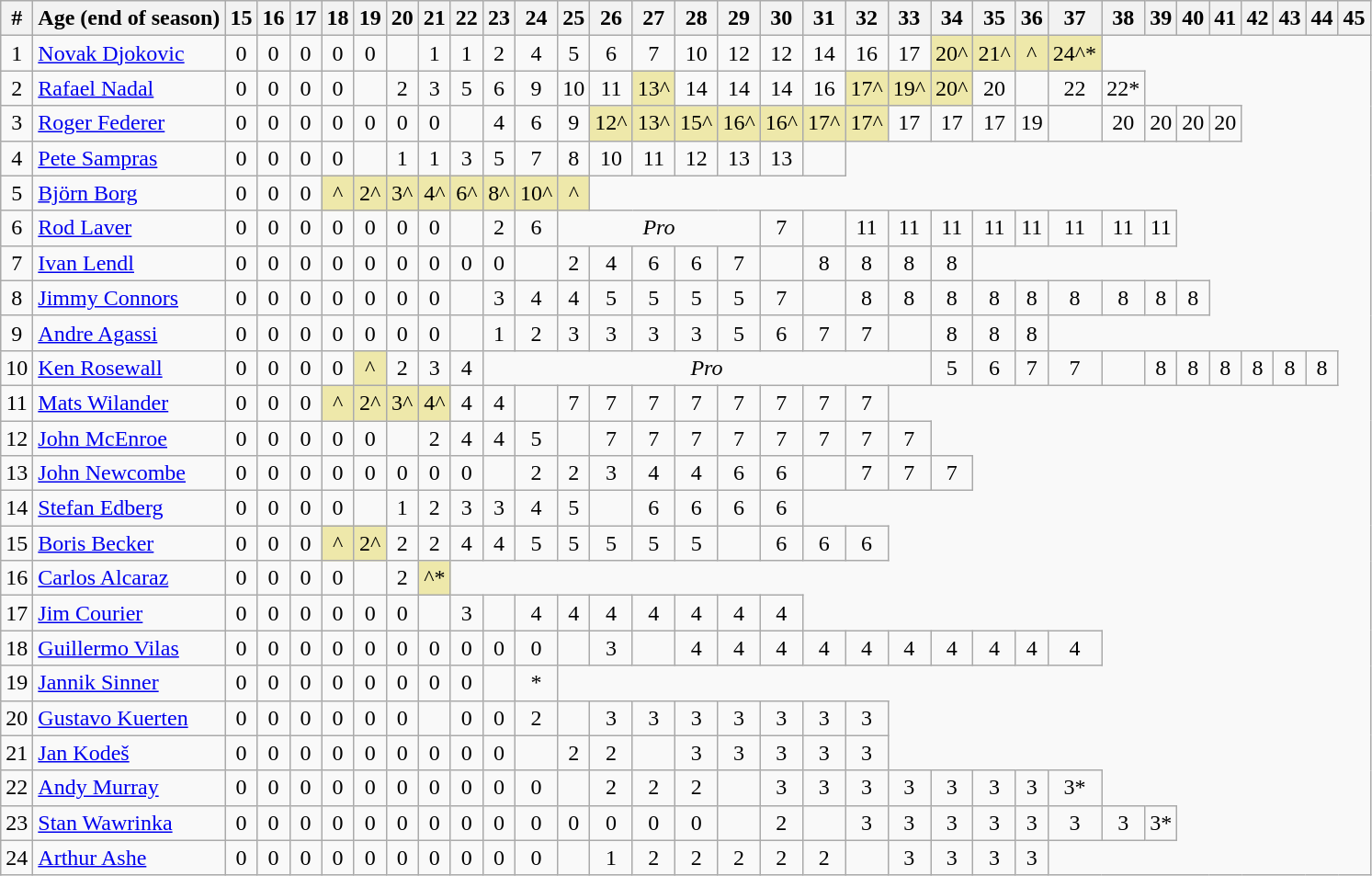<table class="wikitable" style="text-align:center;">
<tr>
<th>#</th>
<th>Age (end of season)</th>
<th>15</th>
<th>16</th>
<th>17</th>
<th>18</th>
<th>19</th>
<th>20</th>
<th>21</th>
<th>22</th>
<th>23</th>
<th>24</th>
<th>25</th>
<th>26</th>
<th>27</th>
<th>28</th>
<th>29</th>
<th>30</th>
<th>31</th>
<th>32</th>
<th>33</th>
<th>34</th>
<th>35</th>
<th>36</th>
<th>37</th>
<th>38</th>
<th>39</th>
<th>40</th>
<th>41</th>
<th>42</th>
<th>43</th>
<th>44</th>
<th>45</th>
</tr>
<tr>
<td>1</td>
<td style="text-align:left;"> <a href='#'>Novak Djokovic</a></td>
<td>0</td>
<td>0</td>
<td>0</td>
<td>0</td>
<td>0</td>
<td></td>
<td>1</td>
<td>1</td>
<td>2</td>
<td>4</td>
<td>5</td>
<td>6</td>
<td>7</td>
<td>10</td>
<td>12</td>
<td>12</td>
<td>14</td>
<td>16</td>
<td>17</td>
<td bgcolor="#eee8aa">20^</td>
<td bgcolor="#eee8aa">21^</td>
<td bgcolor="#eee8aa">^</td>
<td bgcolor="#eee8aa">24^*</td>
</tr>
<tr>
<td>2</td>
<td style="text-align:left;"> <a href='#'>Rafael Nadal</a></td>
<td>0</td>
<td>0</td>
<td>0</td>
<td>0</td>
<td></td>
<td>2</td>
<td>3</td>
<td>5</td>
<td>6</td>
<td>9</td>
<td>10</td>
<td>11</td>
<td bgcolor="#eee8aa">13^</td>
<td>14</td>
<td>14</td>
<td>14</td>
<td>16</td>
<td bgcolor="#eee8aa">17^</td>
<td bgcolor="#eee8aa">19^</td>
<td bgcolor="#eee8aa">20^</td>
<td>20</td>
<td></td>
<td>22</td>
<td>22*</td>
</tr>
<tr>
<td>3</td>
<td style="text-align:left;"> <a href='#'>Roger Federer</a></td>
<td>0</td>
<td>0</td>
<td>0</td>
<td>0</td>
<td>0</td>
<td>0</td>
<td>0</td>
<td></td>
<td>4</td>
<td>6</td>
<td>9</td>
<td bgcolor="#eee8aa">12^</td>
<td bgcolor="#eee8aa">13^</td>
<td bgcolor="#eee8aa">15^</td>
<td bgcolor="#eee8aa">16^</td>
<td bgcolor="#eee8aa">16^</td>
<td bgcolor="#eee8aa">17^</td>
<td bgcolor="#eee8aa">17^</td>
<td>17</td>
<td>17</td>
<td>17</td>
<td>19</td>
<td></td>
<td>20</td>
<td>20</td>
<td>20</td>
<td>20</td>
</tr>
<tr>
<td>4</td>
<td style="text-align:left;"> <a href='#'>Pete Sampras</a></td>
<td>0</td>
<td>0</td>
<td>0</td>
<td>0</td>
<td></td>
<td>1</td>
<td>1</td>
<td>3</td>
<td>5</td>
<td>7</td>
<td>8</td>
<td>10</td>
<td>11</td>
<td>12</td>
<td>13</td>
<td>13</td>
<td></td>
</tr>
<tr>
<td>5</td>
<td style="text-align:left;"> <a href='#'>Björn Borg</a></td>
<td>0</td>
<td>0</td>
<td>0</td>
<td bgcolor="#eee8aa">^</td>
<td bgcolor="#eee8aa">2^</td>
<td bgcolor="#eee8aa">3^</td>
<td bgcolor="#eee8aa">4^</td>
<td bgcolor="#eee8aa">6^</td>
<td bgcolor="#eee8aa">8^</td>
<td bgcolor="#eee8aa">10^</td>
<td bgcolor="#eee8aa">^</td>
</tr>
<tr>
<td>6</td>
<td style="text-align:left;"> <a href='#'>Rod Laver</a></td>
<td>0</td>
<td>0</td>
<td>0</td>
<td>0</td>
<td>0</td>
<td>0</td>
<td>0</td>
<td></td>
<td>2</td>
<td>6</td>
<td colspan=5><em>Pro</em></td>
<td>7</td>
<td></td>
<td>11</td>
<td>11</td>
<td>11</td>
<td>11</td>
<td>11</td>
<td>11</td>
<td>11</td>
<td>11</td>
</tr>
<tr>
<td>7</td>
<td style="text-align:left;"> <a href='#'>Ivan Lendl</a></td>
<td>0</td>
<td>0</td>
<td>0</td>
<td>0</td>
<td>0</td>
<td>0</td>
<td>0</td>
<td>0</td>
<td>0</td>
<td></td>
<td>2</td>
<td>4</td>
<td>6</td>
<td>6</td>
<td>7</td>
<td></td>
<td>8</td>
<td>8</td>
<td>8</td>
<td>8</td>
</tr>
<tr>
<td>8</td>
<td style="text-align:left;"> <a href='#'>Jimmy Connors</a></td>
<td>0</td>
<td>0</td>
<td>0</td>
<td>0</td>
<td>0</td>
<td>0</td>
<td>0</td>
<td></td>
<td>3</td>
<td>4</td>
<td>4</td>
<td>5</td>
<td>5</td>
<td>5</td>
<td>5</td>
<td>7</td>
<td></td>
<td>8</td>
<td>8</td>
<td>8</td>
<td>8</td>
<td>8</td>
<td>8</td>
<td>8</td>
<td>8</td>
<td>8</td>
</tr>
<tr>
<td>9</td>
<td style="text-align:left;"> <a href='#'>Andre Agassi</a></td>
<td>0</td>
<td>0</td>
<td>0</td>
<td>0</td>
<td>0</td>
<td>0</td>
<td>0</td>
<td></td>
<td>1</td>
<td>2</td>
<td>3</td>
<td>3</td>
<td>3</td>
<td>3</td>
<td>5</td>
<td>6</td>
<td>7</td>
<td>7</td>
<td></td>
<td>8</td>
<td>8</td>
<td>8</td>
</tr>
<tr>
<td>10</td>
<td style="text-align:left;"> <a href='#'>Ken Rosewall</a></td>
<td>0</td>
<td>0</td>
<td>0</td>
<td>0</td>
<td bgcolor="#eee8aa">^</td>
<td>2</td>
<td>3</td>
<td>4</td>
<td colspan=11><em>Pro</em></td>
<td>5</td>
<td>6</td>
<td>7</td>
<td>7</td>
<td></td>
<td>8</td>
<td>8</td>
<td>8</td>
<td>8</td>
<td>8</td>
<td>8</td>
</tr>
<tr>
<td>11</td>
<td style="text-align:left;"> <a href='#'>Mats Wilander</a></td>
<td>0</td>
<td>0</td>
<td>0</td>
<td bgcolor="#eee8aa">^</td>
<td bgcolor="#eee8aa">2^</td>
<td bgcolor="#eee8aa">3^</td>
<td bgcolor="#eee8aa">4^</td>
<td>4</td>
<td>4</td>
<td></td>
<td>7</td>
<td>7</td>
<td>7</td>
<td>7</td>
<td>7</td>
<td>7</td>
<td>7</td>
<td>7</td>
</tr>
<tr>
<td>12</td>
<td style="text-align:left;"> <a href='#'>John McEnroe</a></td>
<td>0</td>
<td>0</td>
<td>0</td>
<td>0</td>
<td>0</td>
<td></td>
<td>2</td>
<td>4</td>
<td>4</td>
<td>5</td>
<td></td>
<td>7</td>
<td>7</td>
<td>7</td>
<td>7</td>
<td>7</td>
<td>7</td>
<td>7</td>
<td>7</td>
</tr>
<tr>
<td>13</td>
<td style="text-align:left;"> <a href='#'>John Newcombe</a></td>
<td>0</td>
<td>0</td>
<td>0</td>
<td>0</td>
<td>0</td>
<td>0</td>
<td>0</td>
<td>0</td>
<td></td>
<td>2</td>
<td>2</td>
<td>3</td>
<td>4</td>
<td>4</td>
<td>6</td>
<td>6</td>
<td></td>
<td>7</td>
<td>7</td>
<td>7</td>
</tr>
<tr>
<td>14</td>
<td style="text-align:left;"> <a href='#'>Stefan Edberg</a></td>
<td>0</td>
<td>0</td>
<td>0</td>
<td>0</td>
<td></td>
<td>1</td>
<td>2</td>
<td>3</td>
<td>3</td>
<td>4</td>
<td>5</td>
<td></td>
<td>6</td>
<td>6</td>
<td>6</td>
<td>6</td>
</tr>
<tr>
<td>15</td>
<td style="text-align:left;"> <a href='#'>Boris Becker</a></td>
<td>0</td>
<td>0</td>
<td>0</td>
<td bgcolor="#eee8aa">^</td>
<td bgcolor="#eee8aa">2^</td>
<td>2</td>
<td>2</td>
<td>4</td>
<td>4</td>
<td>5</td>
<td>5</td>
<td>5</td>
<td>5</td>
<td>5</td>
<td></td>
<td>6</td>
<td>6</td>
<td>6</td>
</tr>
<tr>
<td>16</td>
<td style="text-align:left;"> <a href='#'>Carlos Alcaraz</a></td>
<td>0</td>
<td>0</td>
<td>0</td>
<td>0</td>
<td></td>
<td>2</td>
<td bgcolor="#eee8aa">^*</td>
</tr>
<tr>
<td>17</td>
<td style="text-align:left;"> <a href='#'>Jim Courier</a></td>
<td>0</td>
<td>0</td>
<td>0</td>
<td>0</td>
<td>0</td>
<td>0</td>
<td></td>
<td>3</td>
<td></td>
<td>4</td>
<td>4</td>
<td>4</td>
<td>4</td>
<td>4</td>
<td>4</td>
<td>4</td>
</tr>
<tr>
<td>18</td>
<td style="text-align:left;"> <a href='#'>Guillermo Vilas</a></td>
<td>0</td>
<td>0</td>
<td>0</td>
<td>0</td>
<td>0</td>
<td>0</td>
<td>0</td>
<td>0</td>
<td>0</td>
<td>0</td>
<td></td>
<td>3</td>
<td></td>
<td>4</td>
<td>4</td>
<td>4</td>
<td>4</td>
<td>4</td>
<td>4</td>
<td>4</td>
<td>4</td>
<td>4</td>
<td>4</td>
</tr>
<tr>
<td>19</td>
<td style="text-align:left;"> <a href='#'>Jannik Sinner</a></td>
<td>0</td>
<td>0</td>
<td>0</td>
<td>0</td>
<td>0</td>
<td>0</td>
<td>0</td>
<td>0</td>
<td></td>
<td>*</td>
</tr>
<tr>
<td>20</td>
<td style="text-align:left;"> <a href='#'>Gustavo Kuerten</a></td>
<td>0</td>
<td>0</td>
<td>0</td>
<td>0</td>
<td>0</td>
<td>0</td>
<td></td>
<td>0</td>
<td>0</td>
<td>2</td>
<td></td>
<td>3</td>
<td>3</td>
<td>3</td>
<td>3</td>
<td>3</td>
<td>3</td>
<td>3</td>
</tr>
<tr>
<td>21</td>
<td style="text-align:left;"> <a href='#'>Jan Kodeš</a></td>
<td>0</td>
<td>0</td>
<td>0</td>
<td>0</td>
<td>0</td>
<td>0</td>
<td>0</td>
<td>0</td>
<td>0</td>
<td></td>
<td>2</td>
<td>2</td>
<td></td>
<td>3</td>
<td>3</td>
<td>3</td>
<td>3</td>
<td>3</td>
</tr>
<tr>
<td>22</td>
<td style="text-align:left;"> <a href='#'>Andy Murray</a></td>
<td>0</td>
<td>0</td>
<td>0</td>
<td>0</td>
<td>0</td>
<td>0</td>
<td>0</td>
<td>0</td>
<td>0</td>
<td>0</td>
<td></td>
<td>2</td>
<td>2</td>
<td>2</td>
<td></td>
<td>3</td>
<td>3</td>
<td>3</td>
<td>3</td>
<td>3</td>
<td>3</td>
<td>3</td>
<td>3*</td>
</tr>
<tr>
<td>23</td>
<td style="text-align:left;"> <a href='#'>Stan Wawrinka</a></td>
<td>0</td>
<td>0</td>
<td>0</td>
<td>0</td>
<td>0</td>
<td>0</td>
<td>0</td>
<td>0</td>
<td>0</td>
<td>0</td>
<td>0</td>
<td>0</td>
<td>0</td>
<td>0</td>
<td></td>
<td>2</td>
<td></td>
<td>3</td>
<td>3</td>
<td>3</td>
<td>3</td>
<td>3</td>
<td>3</td>
<td>3</td>
<td>3*</td>
</tr>
<tr>
<td>24</td>
<td style="text-align:left;"> <a href='#'>Arthur Ashe</a></td>
<td>0</td>
<td>0</td>
<td>0</td>
<td>0</td>
<td>0</td>
<td>0</td>
<td>0</td>
<td>0</td>
<td>0</td>
<td>0</td>
<td></td>
<td>1</td>
<td>2</td>
<td>2</td>
<td>2</td>
<td>2</td>
<td>2</td>
<td></td>
<td>3</td>
<td>3</td>
<td>3</td>
<td>3</td>
</tr>
</table>
